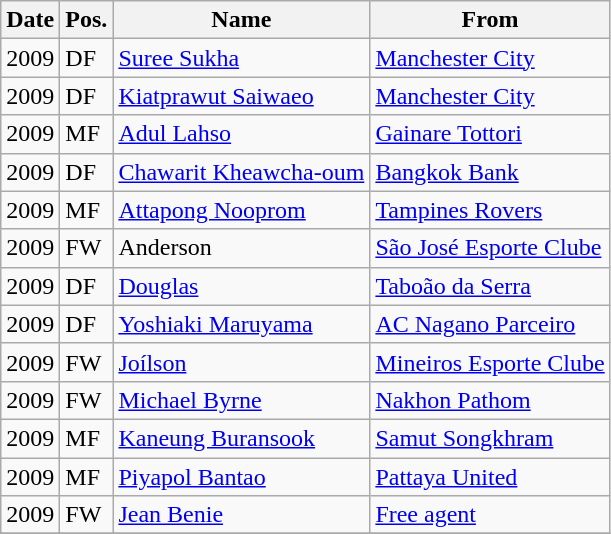<table class="wikitable">
<tr>
<th>Date</th>
<th>Pos.</th>
<th>Name</th>
<th>From</th>
</tr>
<tr>
<td>2009</td>
<td>DF</td>
<td> <a href='#'>Suree Sukha</a></td>
<td> <a href='#'>Manchester City</a></td>
</tr>
<tr>
<td>2009</td>
<td>DF</td>
<td> <a href='#'>Kiatprawut Saiwaeo</a></td>
<td> <a href='#'>Manchester City</a></td>
</tr>
<tr>
<td>2009</td>
<td>MF</td>
<td> <a href='#'>Adul Lahso</a></td>
<td> <a href='#'>Gainare Tottori</a></td>
</tr>
<tr>
<td>2009</td>
<td>DF</td>
<td> <a href='#'>Chawarit Kheawcha-oum</a></td>
<td> <a href='#'>Bangkok Bank</a></td>
</tr>
<tr>
<td>2009</td>
<td>MF</td>
<td> <a href='#'>Attapong Nooprom</a></td>
<td> <a href='#'>Tampines Rovers</a></td>
</tr>
<tr>
<td>2009</td>
<td>FW</td>
<td> Anderson</td>
<td> <a href='#'>São José Esporte Clube</a></td>
</tr>
<tr>
<td>2009</td>
<td>DF</td>
<td> <a href='#'>Douglas</a></td>
<td> <a href='#'>Taboão da Serra</a></td>
</tr>
<tr>
<td>2009</td>
<td>DF</td>
<td> <a href='#'>Yoshiaki Maruyama</a></td>
<td> <a href='#'>AC Nagano Parceiro</a></td>
</tr>
<tr>
<td>2009</td>
<td>FW</td>
<td> <a href='#'>Joílson</a></td>
<td> <a href='#'>Mineiros Esporte Clube</a></td>
</tr>
<tr>
<td>2009</td>
<td>FW</td>
<td> <a href='#'>Michael Byrne</a></td>
<td> <a href='#'>Nakhon Pathom</a></td>
</tr>
<tr>
<td>2009</td>
<td>MF</td>
<td> <a href='#'>Kaneung Buransook</a></td>
<td> <a href='#'>Samut Songkhram</a></td>
</tr>
<tr>
<td>2009</td>
<td>MF</td>
<td> <a href='#'>Piyapol Bantao</a></td>
<td> <a href='#'>Pattaya United</a></td>
</tr>
<tr>
<td>2009</td>
<td>FW</td>
<td> <a href='#'>Jean Benie</a></td>
<td><a href='#'>Free agent</a></td>
</tr>
<tr>
</tr>
</table>
